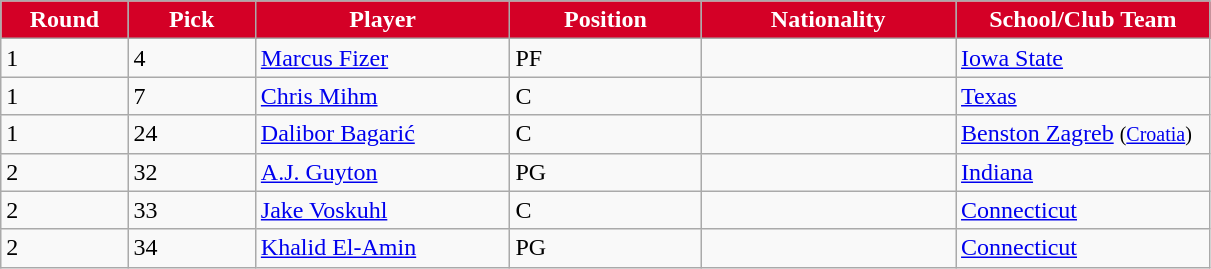<table class="wikitable sortable sortable">
<tr>
<th style="background:#D40026; color:#FFFFFF" width="10%">Round</th>
<th style="background:#D40026; color:#FFFFFF" width="10%">Pick</th>
<th style="background:#D40026; color:#FFFFFF" width="20%">Player</th>
<th style="background:#D40026; color:#FFFFFF" width="15%">Position</th>
<th style="background:#D40026; color:#FFFFFF" width="20%">Nationality</th>
<th style="background:#D40026; color:#FFFFFF" width="20%">School/Club Team</th>
</tr>
<tr>
<td>1</td>
<td>4</td>
<td><a href='#'>Marcus Fizer</a></td>
<td>PF</td>
<td></td>
<td><a href='#'>Iowa State</a></td>
</tr>
<tr>
<td>1</td>
<td>7</td>
<td><a href='#'>Chris Mihm</a></td>
<td>C</td>
<td></td>
<td><a href='#'>Texas</a></td>
</tr>
<tr>
<td>1</td>
<td>24</td>
<td><a href='#'>Dalibor Bagarić</a></td>
<td>C</td>
<td></td>
<td><a href='#'>Benston Zagreb</a> <small>(<a href='#'>Croatia</a>)</small></td>
</tr>
<tr>
<td>2</td>
<td>32</td>
<td><a href='#'>A.J. Guyton</a></td>
<td>PG</td>
<td></td>
<td><a href='#'>Indiana</a></td>
</tr>
<tr>
<td>2</td>
<td>33</td>
<td><a href='#'>Jake Voskuhl</a></td>
<td>C</td>
<td></td>
<td><a href='#'>Connecticut</a></td>
</tr>
<tr>
<td>2</td>
<td>34</td>
<td><a href='#'>Khalid El-Amin</a></td>
<td>PG</td>
<td></td>
<td><a href='#'>Connecticut</a></td>
</tr>
</table>
